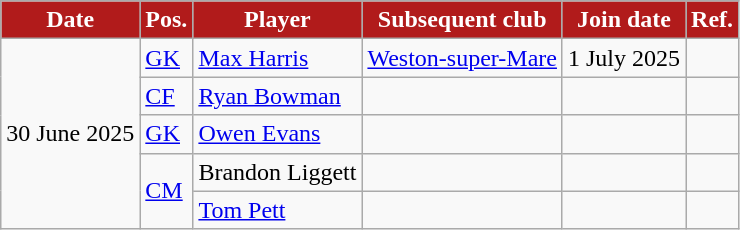<table class="wikitable plainrowheaders sortable">
<tr>
<th style="background:#B11B1B;color:#fff;">Date</th>
<th style="background:#B11B1B;color:#fff;">Pos.</th>
<th style="background:#B11B1B;color:#fff;">Player</th>
<th style="background:#B11B1B;color:#fff;">Subsequent club</th>
<th style="background:#B11B1B;color:#fff;">Join date</th>
<th style="background:#B11B1B;color:#fff;">Ref.</th>
</tr>
<tr>
<td rowspan="5">30 June 2025</td>
<td><a href='#'>GK</a></td>
<td> <a href='#'>Max Harris</a></td>
<td> <a href='#'>Weston-super-Mare</a></td>
<td>1 July 2025</td>
<td></td>
</tr>
<tr>
<td><a href='#'>CF</a></td>
<td> <a href='#'>Ryan Bowman</a></td>
<td></td>
<td></td>
<td></td>
</tr>
<tr>
<td><a href='#'>GK</a></td>
<td> <a href='#'>Owen Evans</a></td>
<td></td>
<td></td>
<td></td>
</tr>
<tr>
<td rowspan="2"><a href='#'>CM</a></td>
<td> Brandon Liggett</td>
<td></td>
<td></td>
<td></td>
</tr>
<tr>
<td> <a href='#'>Tom Pett</a></td>
<td></td>
<td></td>
<td></td>
</tr>
</table>
